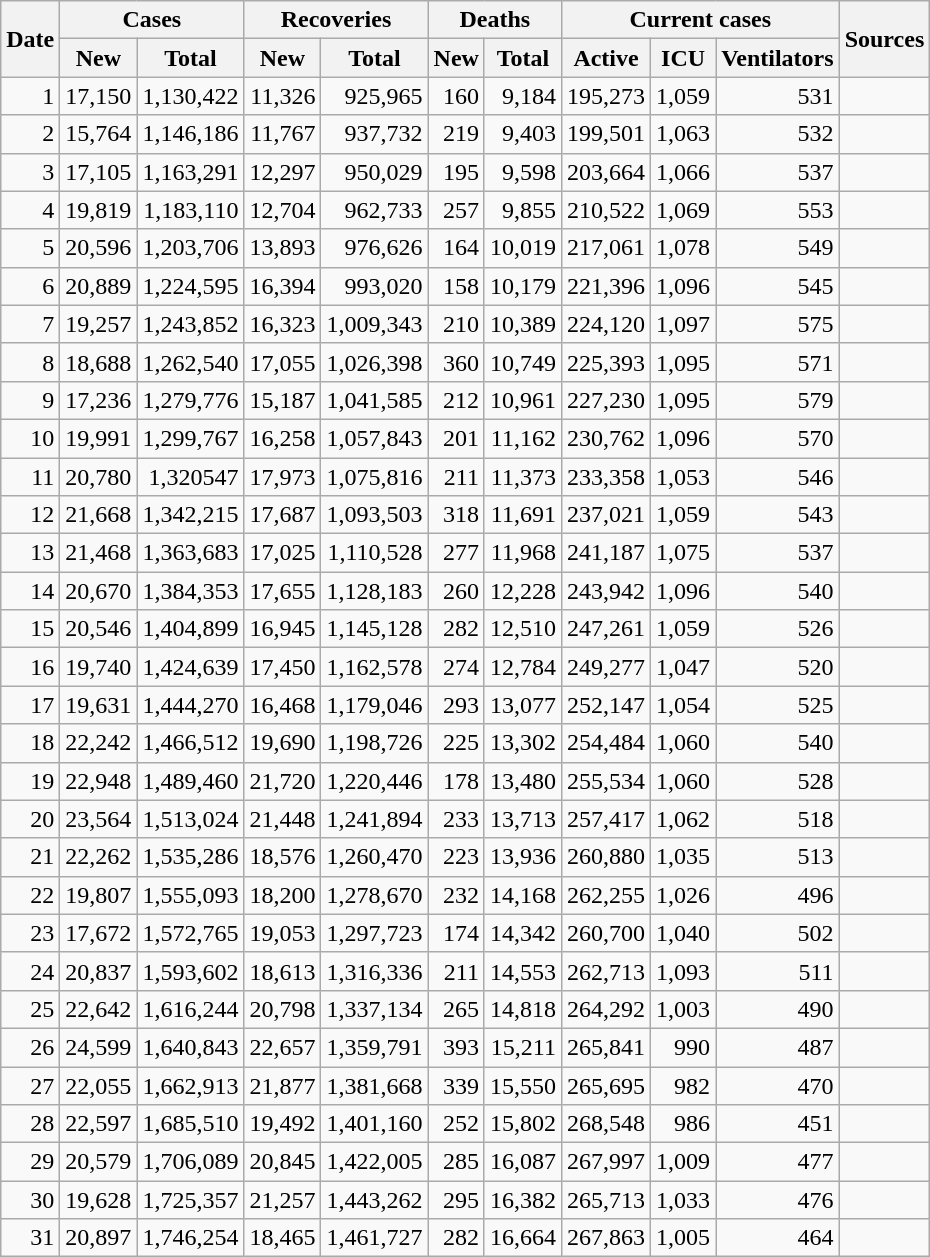<table class="wikitable sortable mw-collapsible mw-collapsed sticky-header-multi sort-under" style="text-align:right;">
<tr>
<th rowspan=2>Date</th>
<th colspan=2>Cases</th>
<th colspan=2>Recoveries</th>
<th colspan=2>Deaths</th>
<th colspan=3>Current cases</th>
<th rowspan=2 class="unsortable">Sources</th>
</tr>
<tr>
<th>New</th>
<th>Total</th>
<th>New</th>
<th>Total</th>
<th>New</th>
<th>Total</th>
<th>Active</th>
<th>ICU</th>
<th>Ventilators</th>
</tr>
<tr>
<td>1</td>
<td>17,150</td>
<td>1,130,422</td>
<td>11,326</td>
<td>925,965</td>
<td>160</td>
<td>9,184</td>
<td>195,273</td>
<td>1,059</td>
<td>531</td>
<td></td>
</tr>
<tr>
<td>2</td>
<td>15,764</td>
<td>1,146,186</td>
<td>11,767</td>
<td>937,732</td>
<td>219</td>
<td>9,403</td>
<td>199,501</td>
<td>1,063</td>
<td>532</td>
<td></td>
</tr>
<tr>
<td>3</td>
<td>17,105</td>
<td>1,163,291</td>
<td>12,297</td>
<td>950,029</td>
<td>195</td>
<td>9,598</td>
<td>203,664</td>
<td>1,066</td>
<td>537</td>
<td></td>
</tr>
<tr>
<td>4</td>
<td>19,819</td>
<td>1,183,110</td>
<td>12,704</td>
<td>962,733</td>
<td>257</td>
<td>9,855</td>
<td>210,522</td>
<td>1,069</td>
<td>553</td>
<td></td>
</tr>
<tr>
<td>5</td>
<td>20,596</td>
<td>1,203,706</td>
<td>13,893</td>
<td>976,626</td>
<td>164</td>
<td>10,019</td>
<td>217,061</td>
<td>1,078</td>
<td>549</td>
<td></td>
</tr>
<tr>
<td>6</td>
<td>20,889</td>
<td>1,224,595</td>
<td>16,394</td>
<td>993,020</td>
<td>158</td>
<td>10,179</td>
<td>221,396</td>
<td>1,096</td>
<td>545</td>
<td></td>
</tr>
<tr>
<td>7</td>
<td>19,257</td>
<td>1,243,852</td>
<td>16,323</td>
<td>1,009,343</td>
<td>210</td>
<td>10,389</td>
<td>224,120</td>
<td>1,097</td>
<td>575</td>
<td></td>
</tr>
<tr>
<td>8</td>
<td>18,688</td>
<td>1,262,540</td>
<td>17,055</td>
<td>1,026,398</td>
<td>360</td>
<td>10,749</td>
<td>225,393</td>
<td>1,095</td>
<td>571</td>
<td></td>
</tr>
<tr>
<td>9</td>
<td>17,236</td>
<td>1,279,776</td>
<td>15,187</td>
<td>1,041,585</td>
<td>212</td>
<td>10,961</td>
<td>227,230</td>
<td>1,095</td>
<td>579</td>
<td></td>
</tr>
<tr>
<td>10</td>
<td>19,991</td>
<td>1,299,767</td>
<td>16,258</td>
<td>1,057,843</td>
<td>201</td>
<td>11,162</td>
<td>230,762</td>
<td>1,096</td>
<td>570</td>
<td></td>
</tr>
<tr>
<td>11</td>
<td>20,780</td>
<td>1,320547</td>
<td>17,973</td>
<td>1,075,816</td>
<td>211</td>
<td>11,373</td>
<td>233,358</td>
<td>1,053</td>
<td>546</td>
<td></td>
</tr>
<tr>
<td>12</td>
<td>21,668</td>
<td>1,342,215</td>
<td>17,687</td>
<td>1,093,503</td>
<td>318</td>
<td>11,691</td>
<td>237,021</td>
<td>1,059</td>
<td>543</td>
<td></td>
</tr>
<tr>
<td>13</td>
<td>21,468</td>
<td>1,363,683</td>
<td>17,025</td>
<td>1,110,528</td>
<td>277</td>
<td>11,968</td>
<td>241,187</td>
<td>1,075</td>
<td>537</td>
<td></td>
</tr>
<tr>
<td>14</td>
<td>20,670</td>
<td>1,384,353</td>
<td>17,655</td>
<td>1,128,183</td>
<td>260</td>
<td>12,228</td>
<td>243,942</td>
<td>1,096</td>
<td>540</td>
<td></td>
</tr>
<tr>
<td>15</td>
<td>20,546</td>
<td>1,404,899</td>
<td>16,945</td>
<td>1,145,128</td>
<td>282</td>
<td>12,510</td>
<td>247,261</td>
<td>1,059</td>
<td>526</td>
<td></td>
</tr>
<tr>
<td>16</td>
<td>19,740</td>
<td>1,424,639</td>
<td>17,450</td>
<td>1,162,578</td>
<td>274</td>
<td>12,784</td>
<td>249,277</td>
<td>1,047</td>
<td>520</td>
<td></td>
</tr>
<tr>
<td>17</td>
<td>19,631</td>
<td>1,444,270</td>
<td>16,468</td>
<td>1,179,046</td>
<td>293</td>
<td>13,077</td>
<td>252,147</td>
<td>1,054</td>
<td>525</td>
<td></td>
</tr>
<tr>
<td>18</td>
<td>22,242</td>
<td>1,466,512</td>
<td>19,690</td>
<td>1,198,726</td>
<td>225</td>
<td>13,302</td>
<td>254,484</td>
<td>1,060</td>
<td>540</td>
<td></td>
</tr>
<tr>
<td>19</td>
<td>22,948</td>
<td>1,489,460</td>
<td>21,720</td>
<td>1,220,446</td>
<td>178</td>
<td>13,480</td>
<td>255,534</td>
<td>1,060</td>
<td>528</td>
<td></td>
</tr>
<tr>
<td>20</td>
<td>23,564</td>
<td>1,513,024</td>
<td>21,448</td>
<td>1,241,894</td>
<td>233</td>
<td>13,713</td>
<td>257,417</td>
<td>1,062</td>
<td>518</td>
<td></td>
</tr>
<tr>
<td>21</td>
<td>22,262</td>
<td>1,535,286</td>
<td>18,576</td>
<td>1,260,470</td>
<td>223</td>
<td>13,936</td>
<td>260,880</td>
<td>1,035</td>
<td>513</td>
<td></td>
</tr>
<tr>
<td>22</td>
<td>19,807</td>
<td>1,555,093</td>
<td>18,200</td>
<td>1,278,670</td>
<td>232</td>
<td>14,168</td>
<td>262,255</td>
<td>1,026</td>
<td>496</td>
<td></td>
</tr>
<tr>
<td>23</td>
<td>17,672</td>
<td>1,572,765</td>
<td>19,053</td>
<td>1,297,723</td>
<td>174</td>
<td>14,342</td>
<td>260,700</td>
<td>1,040</td>
<td>502</td>
<td></td>
</tr>
<tr>
<td>24</td>
<td>20,837</td>
<td>1,593,602</td>
<td>18,613</td>
<td>1,316,336</td>
<td>211</td>
<td>14,553</td>
<td>262,713</td>
<td>1,093</td>
<td>511</td>
<td></td>
</tr>
<tr>
<td>25</td>
<td>22,642</td>
<td>1,616,244</td>
<td>20,798</td>
<td>1,337,134</td>
<td>265</td>
<td>14,818</td>
<td>264,292</td>
<td>1,003</td>
<td>490</td>
<td></td>
</tr>
<tr>
<td>26</td>
<td>24,599</td>
<td>1,640,843</td>
<td>22,657</td>
<td>1,359,791</td>
<td>393</td>
<td>15,211</td>
<td>265,841</td>
<td>990</td>
<td>487</td>
<td></td>
</tr>
<tr>
<td>27</td>
<td>22,055</td>
<td>1,662,913</td>
<td>21,877</td>
<td>1,381,668</td>
<td>339</td>
<td>15,550</td>
<td>265,695</td>
<td>982</td>
<td>470</td>
<td></td>
</tr>
<tr>
<td>28</td>
<td>22,597</td>
<td>1,685,510</td>
<td>19,492</td>
<td>1,401,160</td>
<td>252</td>
<td>15,802</td>
<td>268,548</td>
<td>986</td>
<td>451</td>
<td></td>
</tr>
<tr>
<td>29</td>
<td>20,579</td>
<td>1,706,089</td>
<td>20,845</td>
<td>1,422,005</td>
<td>285</td>
<td>16,087</td>
<td>267,997</td>
<td>1,009</td>
<td>477</td>
<td></td>
</tr>
<tr>
<td>30</td>
<td>19,628</td>
<td>1,725,357</td>
<td>21,257</td>
<td>1,443,262</td>
<td>295</td>
<td>16,382</td>
<td>265,713</td>
<td>1,033</td>
<td>476</td>
<td></td>
</tr>
<tr>
<td>31</td>
<td>20,897</td>
<td>1,746,254</td>
<td>18,465</td>
<td>1,461,727</td>
<td>282</td>
<td>16,664</td>
<td>267,863</td>
<td>1,005</td>
<td>464</td>
<td></td>
</tr>
</table>
